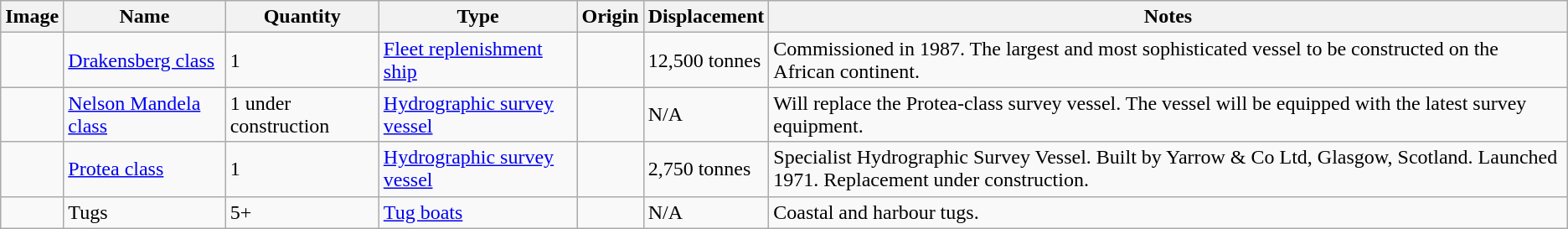<table class="wikitable">
<tr>
<th>Image</th>
<th>Name</th>
<th>Quantity</th>
<th>Type</th>
<th>Origin</th>
<th>Displacement</th>
<th>Notes</th>
</tr>
<tr>
<td></td>
<td><a href='#'>Drakensberg class</a></td>
<td>1</td>
<td><a href='#'>Fleet replenishment ship</a></td>
<td></td>
<td>12,500 tonnes</td>
<td>Commissioned in 1987. The largest and most sophisticated vessel to be constructed on the African continent.</td>
</tr>
<tr>
<td></td>
<td><a href='#'>Nelson Mandela class</a></td>
<td>1 under construction</td>
<td><a href='#'>Hydrographic survey vessel</a></td>
<td></td>
<td>N/A</td>
<td>Will replace the Protea-class survey vessel. The vessel will be equipped with the latest survey equipment.</td>
</tr>
<tr>
<td></td>
<td><a href='#'>Protea class</a></td>
<td>1</td>
<td><a href='#'>Hydrographic survey vessel</a></td>
<td></td>
<td>2,750 tonnes</td>
<td>Specialist Hydrographic Survey Vessel. Built by Yarrow & Co Ltd, Glasgow, Scotland. Launched 1971. Replacement under construction.</td>
</tr>
<tr>
<td></td>
<td>Tugs</td>
<td>5+</td>
<td><a href='#'>Tug boats</a></td>
<td></td>
<td>N/A</td>
<td>Coastal and harbour tugs.</td>
</tr>
</table>
